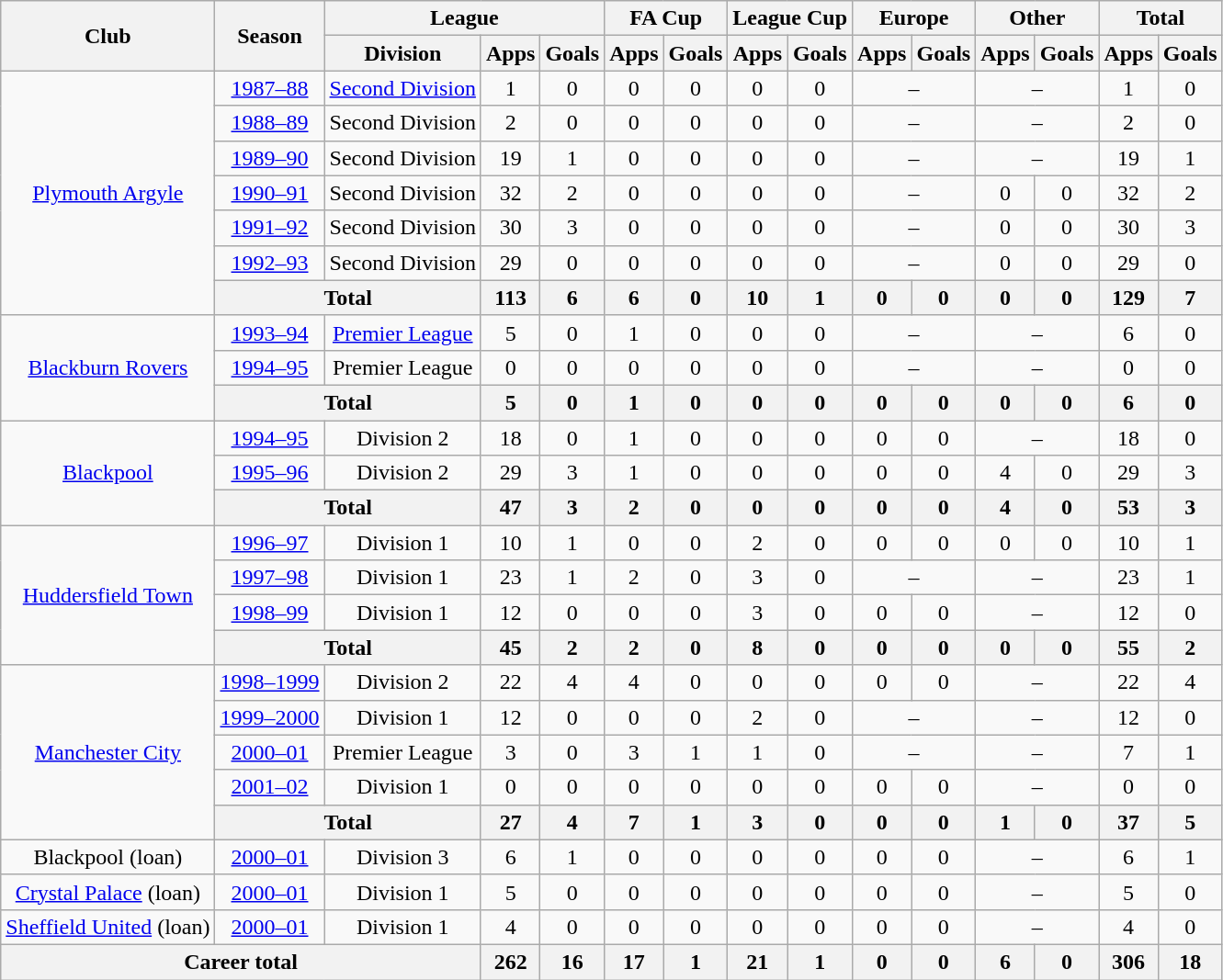<table class="wikitable" style="text-align:center">
<tr>
<th rowspan="2">Club</th>
<th rowspan="2">Season</th>
<th colspan="3">League</th>
<th colspan="2">FA Cup</th>
<th colspan="2">League Cup</th>
<th colspan="2">Europe</th>
<th colspan="2">Other</th>
<th colspan="2">Total</th>
</tr>
<tr>
<th scope="col">Division</th>
<th scope="col">Apps</th>
<th scope="col">Goals</th>
<th scope="col">Apps</th>
<th scope="col">Goals</th>
<th scope="col">Apps</th>
<th scope="col">Goals</th>
<th scope="col">Apps</th>
<th scope="col">Goals</th>
<th scope="col">Apps</th>
<th scope="col">Goals</th>
<th scope="col">Apps</th>
<th scope="col">Goals</th>
</tr>
<tr>
<td rowspan="7"><a href='#'>Plymouth Argyle</a></td>
<td><a href='#'>1987–88</a></td>
<td><a href='#'>Second Division</a></td>
<td>1</td>
<td>0</td>
<td>0</td>
<td>0</td>
<td>0</td>
<td>0</td>
<td colspan="2">–</td>
<td colspan="2">–</td>
<td>1</td>
<td>0</td>
</tr>
<tr>
<td><a href='#'>1988–89</a></td>
<td>Second Division</td>
<td>2</td>
<td>0</td>
<td>0</td>
<td>0</td>
<td>0</td>
<td>0</td>
<td colspan="2">–</td>
<td colspan="2">–</td>
<td>2</td>
<td>0</td>
</tr>
<tr>
<td><a href='#'>1989–90</a></td>
<td>Second Division</td>
<td>19</td>
<td>1</td>
<td>0</td>
<td>0</td>
<td>0</td>
<td>0</td>
<td colspan="2">–</td>
<td colspan="2">–</td>
<td>19</td>
<td>1</td>
</tr>
<tr>
<td><a href='#'>1990–91</a></td>
<td>Second Division</td>
<td>32</td>
<td>2</td>
<td>0</td>
<td>0</td>
<td>0</td>
<td>0</td>
<td colspan="2">–</td>
<td>0</td>
<td>0</td>
<td>32</td>
<td>2</td>
</tr>
<tr>
<td><a href='#'>1991–92</a></td>
<td>Second Division</td>
<td>30</td>
<td>3</td>
<td>0</td>
<td>0</td>
<td>0</td>
<td>0</td>
<td colspan="2">–</td>
<td>0</td>
<td>0</td>
<td>30</td>
<td>3</td>
</tr>
<tr>
<td><a href='#'>1992–93</a></td>
<td>Second Division</td>
<td>29</td>
<td>0</td>
<td>0</td>
<td>0</td>
<td>0</td>
<td>0</td>
<td colspan="2">–</td>
<td>0</td>
<td>0</td>
<td>29</td>
<td>0</td>
</tr>
<tr>
<th colspan="2">Total</th>
<th>113</th>
<th>6</th>
<th>6</th>
<th>0</th>
<th>10</th>
<th>1</th>
<th>0</th>
<th>0</th>
<th>0</th>
<th>0</th>
<th>129</th>
<th>7</th>
</tr>
<tr>
<td rowspan="3"><a href='#'>Blackburn Rovers</a></td>
<td><a href='#'>1993–94</a></td>
<td><a href='#'>Premier League</a></td>
<td>5</td>
<td>0</td>
<td>1</td>
<td>0</td>
<td>0</td>
<td>0</td>
<td colspan="2">–</td>
<td colspan="2">–</td>
<td>6</td>
<td>0</td>
</tr>
<tr>
<td><a href='#'>1994–95</a></td>
<td>Premier League</td>
<td>0</td>
<td>0</td>
<td>0</td>
<td>0</td>
<td>0</td>
<td>0</td>
<td colspan="2">–</td>
<td colspan="2">–</td>
<td>0</td>
<td>0</td>
</tr>
<tr>
<th colspan="2">Total</th>
<th>5</th>
<th>0</th>
<th>1</th>
<th>0</th>
<th>0</th>
<th>0</th>
<th>0</th>
<th>0</th>
<th>0</th>
<th>0</th>
<th>6</th>
<th>0</th>
</tr>
<tr>
<td rowspan="3"><a href='#'>Blackpool</a></td>
<td><a href='#'>1994–95</a></td>
<td>Division 2</td>
<td>18</td>
<td>0</td>
<td>1</td>
<td>0</td>
<td>0</td>
<td>0</td>
<td>0</td>
<td>0</td>
<td colspan="2">–</td>
<td>18</td>
<td>0</td>
</tr>
<tr>
<td><a href='#'>1995–96</a></td>
<td>Division 2</td>
<td>29</td>
<td>3</td>
<td>1</td>
<td>0</td>
<td>0</td>
<td>0</td>
<td>0</td>
<td>0</td>
<td>4</td>
<td>0</td>
<td>29</td>
<td>3</td>
</tr>
<tr>
<th colspan="2">Total</th>
<th>47</th>
<th>3</th>
<th>2</th>
<th>0</th>
<th>0</th>
<th>0</th>
<th>0</th>
<th>0</th>
<th>4</th>
<th>0</th>
<th>53</th>
<th>3</th>
</tr>
<tr>
<td rowspan="4"><a href='#'>Huddersfield Town</a></td>
<td><a href='#'>1996–97</a></td>
<td>Division 1</td>
<td>10</td>
<td>1</td>
<td>0</td>
<td>0</td>
<td>2</td>
<td>0</td>
<td>0</td>
<td>0</td>
<td>0</td>
<td>0</td>
<td>10</td>
<td>1</td>
</tr>
<tr>
<td><a href='#'>1997–98</a></td>
<td>Division 1</td>
<td>23</td>
<td>1</td>
<td>2</td>
<td>0</td>
<td>3</td>
<td>0</td>
<td colspan="2">–</td>
<td colspan="2">–</td>
<td>23</td>
<td>1</td>
</tr>
<tr>
<td><a href='#'>1998–99</a></td>
<td>Division 1</td>
<td>12</td>
<td>0</td>
<td>0</td>
<td>0</td>
<td>3</td>
<td>0</td>
<td>0</td>
<td>0</td>
<td colspan="2">–</td>
<td>12</td>
<td>0</td>
</tr>
<tr>
<th colspan="2">Total</th>
<th>45</th>
<th>2</th>
<th>2</th>
<th>0</th>
<th>8</th>
<th>0</th>
<th>0</th>
<th>0</th>
<th>0</th>
<th>0</th>
<th>55</th>
<th>2</th>
</tr>
<tr>
<td rowspan="5"><a href='#'>Manchester City</a></td>
<td><a href='#'>1998–1999</a></td>
<td>Division 2</td>
<td>22</td>
<td>4</td>
<td>4</td>
<td>0</td>
<td>0</td>
<td>0</td>
<td>0</td>
<td>0</td>
<td colspan="2">–</td>
<td>22</td>
<td>4</td>
</tr>
<tr>
<td><a href='#'>1999–2000</a></td>
<td>Division 1</td>
<td>12</td>
<td>0</td>
<td>0</td>
<td>0</td>
<td>2</td>
<td>0</td>
<td colspan="2">–</td>
<td colspan="2">–</td>
<td>12</td>
<td>0</td>
</tr>
<tr>
<td><a href='#'>2000–01</a></td>
<td>Premier League</td>
<td>3</td>
<td>0</td>
<td>3</td>
<td>1</td>
<td>1</td>
<td>0</td>
<td colspan="2">–</td>
<td colspan="2">–</td>
<td>7</td>
<td>1</td>
</tr>
<tr>
<td><a href='#'>2001–02</a></td>
<td>Division 1</td>
<td>0</td>
<td>0</td>
<td>0</td>
<td>0</td>
<td>0</td>
<td>0</td>
<td>0</td>
<td>0</td>
<td colspan="2">–</td>
<td>0</td>
<td>0</td>
</tr>
<tr>
<th colspan="2">Total</th>
<th>27</th>
<th>4</th>
<th>7</th>
<th>1</th>
<th>3</th>
<th>0</th>
<th>0</th>
<th>0</th>
<th>1</th>
<th>0</th>
<th>37</th>
<th>5</th>
</tr>
<tr>
<td>Blackpool (loan)</td>
<td><a href='#'>2000–01</a></td>
<td>Division 3</td>
<td>6</td>
<td>1</td>
<td>0</td>
<td>0</td>
<td>0</td>
<td>0</td>
<td>0</td>
<td>0</td>
<td colspan="2">–</td>
<td>6</td>
<td>1</td>
</tr>
<tr>
<td><a href='#'>Crystal Palace</a> (loan)</td>
<td><a href='#'>2000–01</a></td>
<td>Division 1</td>
<td>5</td>
<td>0</td>
<td>0</td>
<td>0</td>
<td>0</td>
<td>0</td>
<td>0</td>
<td>0</td>
<td colspan="2">–</td>
<td>5</td>
<td>0</td>
</tr>
<tr>
<td><a href='#'>Sheffield United</a> (loan)</td>
<td><a href='#'>2000–01</a></td>
<td>Division 1</td>
<td>4</td>
<td>0</td>
<td>0</td>
<td>0</td>
<td>0</td>
<td>0</td>
<td>0</td>
<td>0</td>
<td colspan="2">–</td>
<td>4</td>
<td>0</td>
</tr>
<tr>
<th colspan="3">Career total</th>
<th>262</th>
<th>16</th>
<th>17</th>
<th>1</th>
<th>21</th>
<th>1</th>
<th>0</th>
<th>0</th>
<th>6</th>
<th>0</th>
<th>306</th>
<th>18</th>
</tr>
</table>
